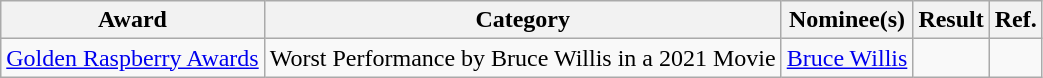<table class="wikitable sortable">
<tr>
<th>Award</th>
<th>Category</th>
<th>Nominee(s)</th>
<th>Result</th>
<th>Ref.</th>
</tr>
<tr>
<td><a href='#'>Golden Raspberry Awards</a></td>
<td>Worst Performance by Bruce Willis in a 2021 Movie</td>
<td><a href='#'>Bruce Willis</a></td>
<td></td>
<td align="center"></td>
</tr>
</table>
